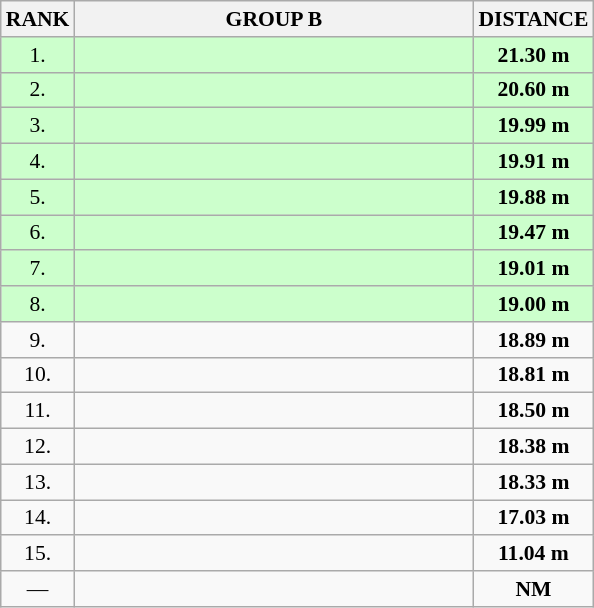<table class="wikitable" style="border-collapse: collapse; font-size: 90%;">
<tr>
<th>RANK</th>
<th align="center" style="width: 18em">GROUP B</th>
<th>DISTANCE</th>
</tr>
<tr style="background:#ccffcc;">
<td align="center">1.</td>
<td></td>
<td align="center"><strong>21.30 m</strong></td>
</tr>
<tr style="background:#ccffcc;">
<td align="center">2.</td>
<td></td>
<td align="center"><strong>20.60 m</strong></td>
</tr>
<tr style="background:#ccffcc;">
<td align="center">3.</td>
<td></td>
<td align="center"><strong>19.99 m</strong></td>
</tr>
<tr style="background:#ccffcc;">
<td align="center">4.</td>
<td></td>
<td align="center"><strong>19.91 m</strong></td>
</tr>
<tr style="background:#ccffcc;">
<td align="center">5.</td>
<td></td>
<td align="center"><strong>19.88 m</strong></td>
</tr>
<tr style="background:#ccffcc;">
<td align="center">6.</td>
<td></td>
<td align="center"><strong>19.47 m</strong></td>
</tr>
<tr style="background:#ccffcc;">
<td align="center">7.</td>
<td></td>
<td align="center"><strong>19.01 m</strong></td>
</tr>
<tr style="background:#ccffcc;">
<td align="center">8.</td>
<td></td>
<td align="center"><strong>19.00 m</strong></td>
</tr>
<tr>
<td align="center">9.</td>
<td></td>
<td align="center"><strong>18.89 m</strong></td>
</tr>
<tr>
<td align="center">10.</td>
<td></td>
<td align="center"><strong>18.81 m</strong></td>
</tr>
<tr>
<td align="center">11.</td>
<td></td>
<td align="center"><strong>18.50 m</strong></td>
</tr>
<tr>
<td align="center">12.</td>
<td></td>
<td align="center"><strong>18.38 m</strong></td>
</tr>
<tr>
<td align="center">13.</td>
<td></td>
<td align="center"><strong>18.33 m</strong></td>
</tr>
<tr>
<td align="center">14.</td>
<td></td>
<td align="center"><strong>17.03 m</strong></td>
</tr>
<tr>
<td align="center">15.</td>
<td></td>
<td align="center"><strong>11.04 m</strong></td>
</tr>
<tr>
<td align="center">—</td>
<td></td>
<td align="center"><strong>NM</strong></td>
</tr>
</table>
